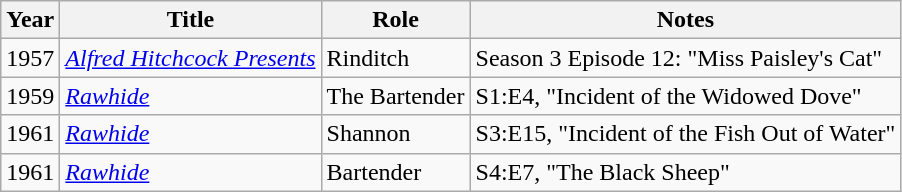<table class="wikitable">
<tr>
<th>Year</th>
<th>Title</th>
<th>Role</th>
<th>Notes</th>
</tr>
<tr>
<td>1957</td>
<td><em><a href='#'>Alfred Hitchcock Presents</a></em></td>
<td>Rinditch</td>
<td>Season 3 Episode 12: "Miss Paisley's Cat"</td>
</tr>
<tr>
<td>1959</td>
<td><em><a href='#'>Rawhide</a></em></td>
<td>The Bartender</td>
<td>S1:E4, "Incident of the Widowed Dove"</td>
</tr>
<tr>
<td>1961</td>
<td><em><a href='#'>Rawhide</a></em></td>
<td>Shannon</td>
<td>S3:E15, "Incident of the Fish Out of Water"</td>
</tr>
<tr>
<td>1961</td>
<td><em><a href='#'>Rawhide</a></em></td>
<td>Bartender</td>
<td>S4:E7, "The Black Sheep"</td>
</tr>
</table>
